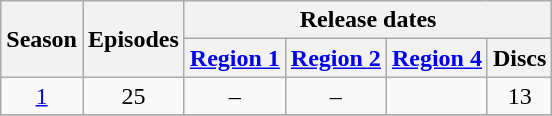<table class="wikitable plainrowheaders" style="text-align: center;">
<tr>
<th scope="col" rowspan="2">Season</th>
<th scope="col" rowspan="2">Episodes</th>
<th scope="col" colspan="4">Release dates</th>
</tr>
<tr>
<th scope="col"><a href='#'>Region 1</a></th>
<th scope="col"><a href='#'>Region 2</a></th>
<th scope="col"><a href='#'>Region 4</a></th>
<th scope="col">Discs</th>
</tr>
<tr>
<td scope="row"><a href='#'>1</a></td>
<td>25</td>
<td>–</td>
<td>–</td>
<td></td>
<td>13</td>
</tr>
<tr>
</tr>
</table>
